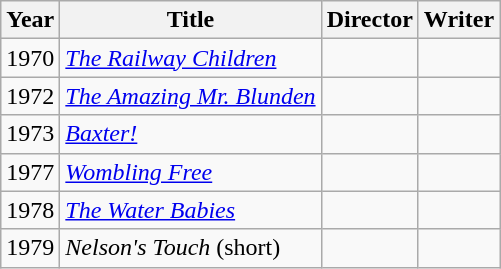<table class="wikitable">
<tr>
<th>Year</th>
<th>Title</th>
<th>Director</th>
<th>Writer</th>
</tr>
<tr>
<td>1970</td>
<td><em><a href='#'>The Railway Children</a></em></td>
<td></td>
<td></td>
</tr>
<tr>
<td>1972</td>
<td><em><a href='#'>The Amazing Mr. Blunden</a></em></td>
<td></td>
<td></td>
</tr>
<tr>
<td>1973</td>
<td><em><a href='#'>Baxter!</a></em></td>
<td></td>
<td></td>
</tr>
<tr>
<td>1977</td>
<td><em><a href='#'>Wombling Free</a></em></td>
<td></td>
<td></td>
</tr>
<tr>
<td>1978</td>
<td><em><a href='#'>The Water Babies</a></em></td>
<td></td>
<td></td>
</tr>
<tr>
<td>1979</td>
<td><em>Nelson's Touch</em> (short)</td>
<td></td>
<td></td>
</tr>
</table>
